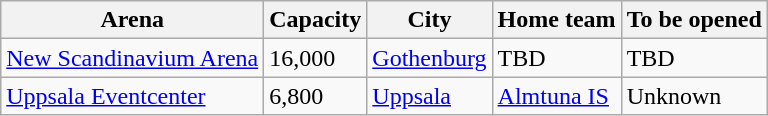<table class="wikitable sortable">
<tr>
<th>Arena</th>
<th>Capacity</th>
<th>City</th>
<th>Home team</th>
<th>To be opened</th>
</tr>
<tr>
<td><a href='#'>New Scandinavium Arena</a></td>
<td>16,000</td>
<td><a href='#'>Gothenburg</a></td>
<td>TBD</td>
<td>TBD</td>
</tr>
<tr>
<td><a href='#'>Uppsala Eventcenter</a></td>
<td>6,800</td>
<td><a href='#'>Uppsala</a></td>
<td><a href='#'>Almtuna IS</a></td>
<td>Unknown</td>
</tr>
</table>
